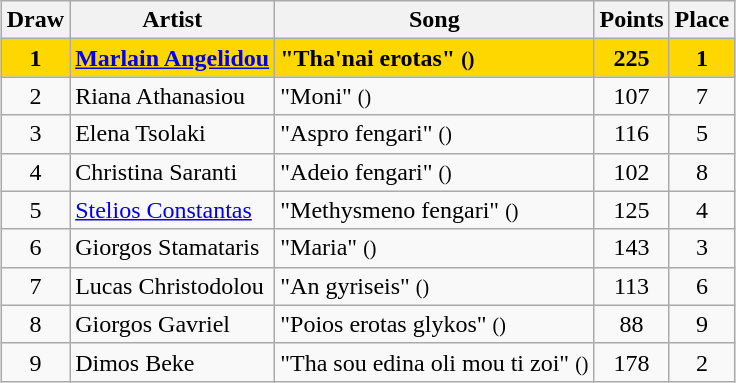<table class="sortable wikitable" style="margin: 1em auto 1em auto; text-align:center">
<tr>
<th>Draw</th>
<th>Artist</th>
<th>Song</th>
<th>Points</th>
<th>Place</th>
</tr>
<tr style="font-weight:bold;background:gold;">
<td>1</td>
<td align="left"><a href='#'>Marlain Angelidou</a></td>
<td align="left">"Tha'nai erotas" <small>()</small></td>
<td>225</td>
<td>1</td>
</tr>
<tr>
<td>2</td>
<td align="left">Riana Athanasiou</td>
<td align="left">"Moni" <small>()</small></td>
<td>107</td>
<td>7</td>
</tr>
<tr>
<td>3</td>
<td align="left">Elena Tsolaki</td>
<td align="left">"Aspro fengari" <small>()</small></td>
<td>116</td>
<td>5</td>
</tr>
<tr>
<td>4</td>
<td align="left">Christina Saranti</td>
<td align="left">"Adeio fengari" <small>()</small></td>
<td>102</td>
<td>8</td>
</tr>
<tr>
<td>5</td>
<td align="left"><a href='#'>Stelios Constantas</a></td>
<td align="left">"Methysmeno fengari" <small>()</small></td>
<td>125</td>
<td>4</td>
</tr>
<tr>
<td>6</td>
<td align="left">Giorgos Stamataris</td>
<td align="left">"Maria" <small>()</small></td>
<td>143</td>
<td>3</td>
</tr>
<tr>
<td>7</td>
<td align="left">Lucas Christodolou</td>
<td align="left">"An gyriseis" <small>()</small></td>
<td>113</td>
<td>6</td>
</tr>
<tr>
<td>8</td>
<td align="left">Giorgos Gavriel</td>
<td align="left">"Poios erotas glykos" <small>()</small></td>
<td>88</td>
<td>9</td>
</tr>
<tr>
<td>9</td>
<td align="left">Dimos Beke</td>
<td align="left">"Tha sou edina oli mou ti zoi" <small>()</small></td>
<td>178</td>
<td>2</td>
</tr>
</table>
